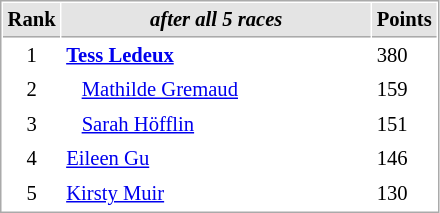<table cellspacing="1" cellpadding="3" style="border:1px solid #aaa; font-size:86%;">
<tr style="background:#e4e4e4;">
<th style="border-bottom:1px solid #aaa; width:10px;">Rank</th>
<th style="border-bottom:1px solid #aaa; width:200px;"><em>after all 5 races</em></th>
<th style="border-bottom:1px solid #aaa; width:20px;">Points</th>
</tr>
<tr>
<td align=center>1</td>
<td><strong> <a href='#'>Tess Ledeux</a></strong></td>
<td>380</td>
</tr>
<tr>
<td align=center>2</td>
<td>   <a href='#'>Mathilde Gremaud</a></td>
<td>159</td>
</tr>
<tr>
<td align=center>3</td>
<td>   <a href='#'>Sarah Höfflin</a></td>
<td>151</td>
</tr>
<tr>
<td align=center>4</td>
<td> <a href='#'>Eileen Gu</a></td>
<td>146</td>
</tr>
<tr>
<td align=center>5</td>
<td> <a href='#'>Kirsty Muir</a></td>
<td>130</td>
</tr>
</table>
